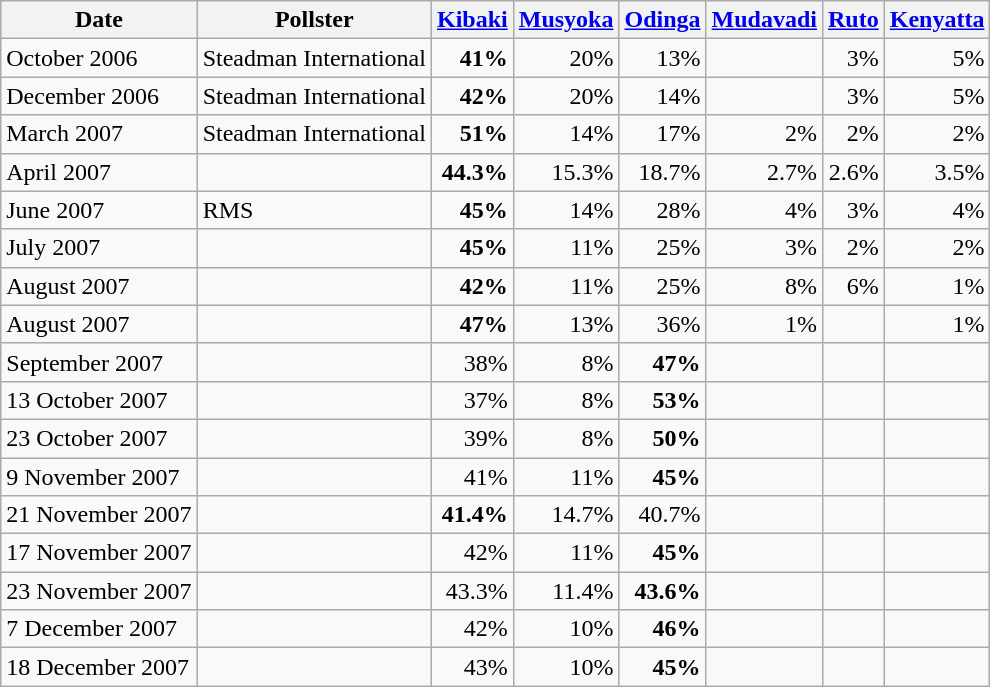<table class=wikitable style=text-align:right>
<tr>
<th>Date</th>
<th>Pollster</th>
<th><a href='#'>Kibaki</a></th>
<th><a href='#'>Musyoka</a></th>
<th><a href='#'>Odinga</a></th>
<th><a href='#'>Mudavadi</a></th>
<th><a href='#'>Ruto</a></th>
<th><a href='#'>Kenyatta</a></th>
</tr>
<tr>
<td align=left>October 2006</td>
<td align=left>Steadman International</td>
<td><strong>41%</strong></td>
<td>20%</td>
<td>13%</td>
<td></td>
<td>3%</td>
<td>5%</td>
</tr>
<tr>
<td align=left>December 2006</td>
<td align=left>Steadman International</td>
<td><strong>42%</strong></td>
<td>20%</td>
<td>14%</td>
<td></td>
<td>3%</td>
<td>5%</td>
</tr>
<tr>
<td align=left>March 2007</td>
<td align=left>Steadman International</td>
<td><strong>51%</strong></td>
<td>14%</td>
<td>17%</td>
<td>2%</td>
<td>2%</td>
<td>2%</td>
</tr>
<tr>
<td align=left>April 2007</td>
<td align=left></td>
<td><strong>44.3%</strong></td>
<td>15.3%</td>
<td>18.7%</td>
<td>2.7%</td>
<td>2.6%</td>
<td>3.5%</td>
</tr>
<tr>
<td align=left>June 2007</td>
<td align=left>RMS</td>
<td><strong>45%</strong></td>
<td>14%</td>
<td>28%</td>
<td>4%</td>
<td>3%</td>
<td>4%</td>
</tr>
<tr>
<td align=left>July 2007</td>
<td align=left></td>
<td><strong>45%</strong></td>
<td>11%</td>
<td>25%</td>
<td>3%</td>
<td>2%</td>
<td>2%</td>
</tr>
<tr>
<td align=left>August 2007</td>
<td align=left></td>
<td><strong>42%</strong></td>
<td>11%</td>
<td>25%</td>
<td>8%</td>
<td>6%</td>
<td>1%</td>
</tr>
<tr>
<td align=left>August 2007</td>
<td align=left></td>
<td><strong>47%</strong></td>
<td>13%</td>
<td>36%</td>
<td>1%</td>
<td></td>
<td>1%</td>
</tr>
<tr>
<td align=left>September 2007</td>
<td align=left></td>
<td>38%</td>
<td>8%</td>
<td><strong>47%</strong></td>
<td></td>
<td></td>
<td></td>
</tr>
<tr>
<td align=left>13 October 2007</td>
<td align=left></td>
<td>37%</td>
<td>8%</td>
<td><strong>53%</strong></td>
<td></td>
<td></td>
<td></td>
</tr>
<tr>
<td align=left>23 October 2007</td>
<td align=left></td>
<td>39%</td>
<td>8%</td>
<td><strong>50%</strong></td>
<td></td>
<td></td>
<td></td>
</tr>
<tr>
<td align=left>9 November 2007</td>
<td align=left></td>
<td>41%</td>
<td>11%</td>
<td><strong>45%</strong></td>
<td></td>
<td></td>
<td></td>
</tr>
<tr>
<td align=left>21 November 2007</td>
<td align=left></td>
<td><strong>41.4%</strong></td>
<td>14.7%</td>
<td>40.7%</td>
<td></td>
<td></td>
<td></td>
</tr>
<tr>
<td align=left>17 November 2007</td>
<td align=left></td>
<td>42%</td>
<td>11%</td>
<td><strong>45%</strong></td>
<td></td>
<td></td>
<td></td>
</tr>
<tr>
<td align=left>23 November 2007</td>
<td align=left></td>
<td>43.3%</td>
<td>11.4%</td>
<td><strong>43.6%</strong></td>
<td></td>
<td></td>
<td></td>
</tr>
<tr>
<td align=left>7 December 2007</td>
<td align=left></td>
<td>42%</td>
<td>10%</td>
<td><strong>46%</strong></td>
<td></td>
<td></td>
<td></td>
</tr>
<tr>
<td align=left>18 December 2007</td>
<td align=left></td>
<td>43%</td>
<td>10%</td>
<td><strong>45%</strong></td>
<td></td>
<td></td>
<td></td>
</tr>
</table>
